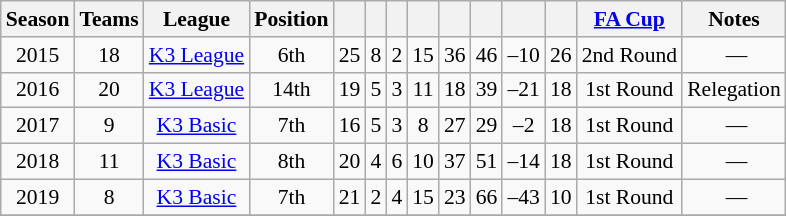<table class="wikitable" style="text-align: center; font-size:90%;">
<tr>
<th>Season</th>
<th>Teams</th>
<th>League</th>
<th>Position</th>
<th></th>
<th></th>
<th></th>
<th></th>
<th></th>
<th></th>
<th></th>
<th></th>
<th><a href='#'>FA Cup</a></th>
<th>Notes</th>
</tr>
<tr>
<td>2015</td>
<td>18</td>
<td><a href='#'>K3 League</a></td>
<td>6th</td>
<td>25</td>
<td>8</td>
<td>2</td>
<td>15</td>
<td>36</td>
<td>46</td>
<td>–10</td>
<td>26</td>
<td>2nd Round</td>
<td> —</td>
</tr>
<tr>
<td>2016</td>
<td>20</td>
<td><a href='#'>K3 League</a></td>
<td>14th</td>
<td>19</td>
<td>5</td>
<td>3</td>
<td>11</td>
<td>18</td>
<td>39</td>
<td>–21</td>
<td>18</td>
<td>1st Round</td>
<td>Relegation</td>
</tr>
<tr>
<td>2017</td>
<td>9</td>
<td><a href='#'>K3 Basic</a></td>
<td>7th</td>
<td>16</td>
<td>5</td>
<td>3</td>
<td>8</td>
<td>27</td>
<td>29</td>
<td>–2</td>
<td>18</td>
<td>1st Round</td>
<td> —</td>
</tr>
<tr>
<td>2018</td>
<td>11</td>
<td><a href='#'>K3 Basic</a></td>
<td>8th</td>
<td>20</td>
<td>4</td>
<td>6</td>
<td>10</td>
<td>37</td>
<td>51</td>
<td>–14</td>
<td>18</td>
<td>1st Round</td>
<td> —</td>
</tr>
<tr>
<td>2019</td>
<td>8</td>
<td><a href='#'>K3 Basic</a></td>
<td>7th</td>
<td>21</td>
<td>2</td>
<td>4</td>
<td>15</td>
<td>23</td>
<td>66</td>
<td>–43</td>
<td>10</td>
<td>1st Round</td>
<td> —</td>
</tr>
<tr>
</tr>
</table>
